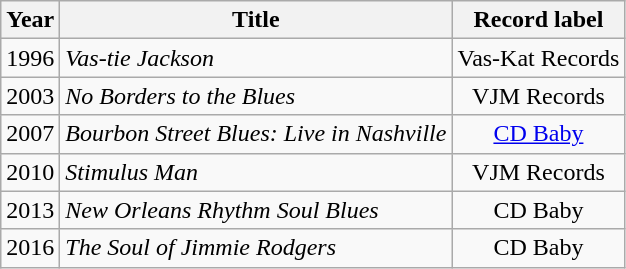<table class="wikitable sortable">
<tr>
<th>Year</th>
<th>Title</th>
<th>Record label</th>
</tr>
<tr>
<td>1996</td>
<td><em>Vas-tie Jackson</em></td>
<td style="text-align:center;">Vas-Kat Records</td>
</tr>
<tr>
<td>2003</td>
<td><em>No Borders to the Blues</em></td>
<td style="text-align:center;">VJM Records</td>
</tr>
<tr>
<td>2007</td>
<td><em>Bourbon Street Blues: Live in Nashville</em></td>
<td style="text-align:center;"><a href='#'>CD Baby</a></td>
</tr>
<tr>
<td>2010</td>
<td><em>Stimulus Man</em></td>
<td style="text-align:center;">VJM Records</td>
</tr>
<tr>
<td>2013</td>
<td><em>New Orleans Rhythm Soul Blues</em></td>
<td style="text-align:center;">CD Baby</td>
</tr>
<tr>
<td>2016</td>
<td><em>The Soul of Jimmie Rodgers</em></td>
<td style="text-align:center;">CD Baby</td>
</tr>
</table>
